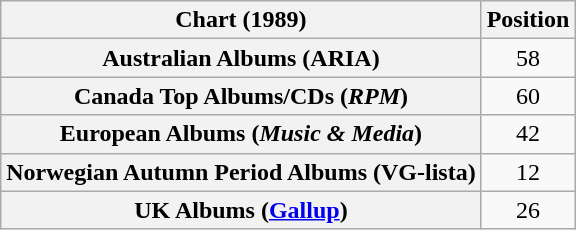<table class="wikitable sortable plainrowheaders" style="text-align:center">
<tr>
<th scope="col">Chart (1989)</th>
<th scope="col">Position</th>
</tr>
<tr>
<th scope="row">Australian Albums (ARIA)</th>
<td>58</td>
</tr>
<tr>
<th scope="row">Canada Top Albums/CDs (<em>RPM</em>)</th>
<td>60</td>
</tr>
<tr>
<th scope="row">European Albums (<em>Music & Media</em>)</th>
<td>42</td>
</tr>
<tr>
<th scope="row">Norwegian Autumn Period Albums (VG-lista)</th>
<td>12</td>
</tr>
<tr>
<th scope="row">UK Albums (<a href='#'>Gallup</a>)</th>
<td>26</td>
</tr>
</table>
